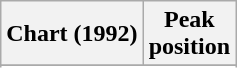<table class="wikitable sortable plainrowheaders" style="text-align:center">
<tr>
<th>Chart (1992)</th>
<th>Peak<br>position</th>
</tr>
<tr>
</tr>
<tr>
</tr>
<tr>
</tr>
<tr>
</tr>
<tr>
</tr>
</table>
